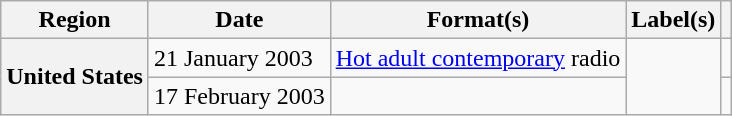<table class="wikitable plainrowheaders">
<tr>
<th scope="col">Region</th>
<th scope="col">Date</th>
<th scope="col">Format(s)</th>
<th scope="col">Label(s)</th>
<th scope="col"></th>
</tr>
<tr>
<th scope="row" rowspan="2">United States</th>
<td>21 January 2003</td>
<td><a href='#'>Hot adult contemporary</a> radio</td>
<td rowspan="2"></td>
<td></td>
</tr>
<tr>
<td>17 February 2003</td>
<td></td>
<td></td>
</tr>
</table>
